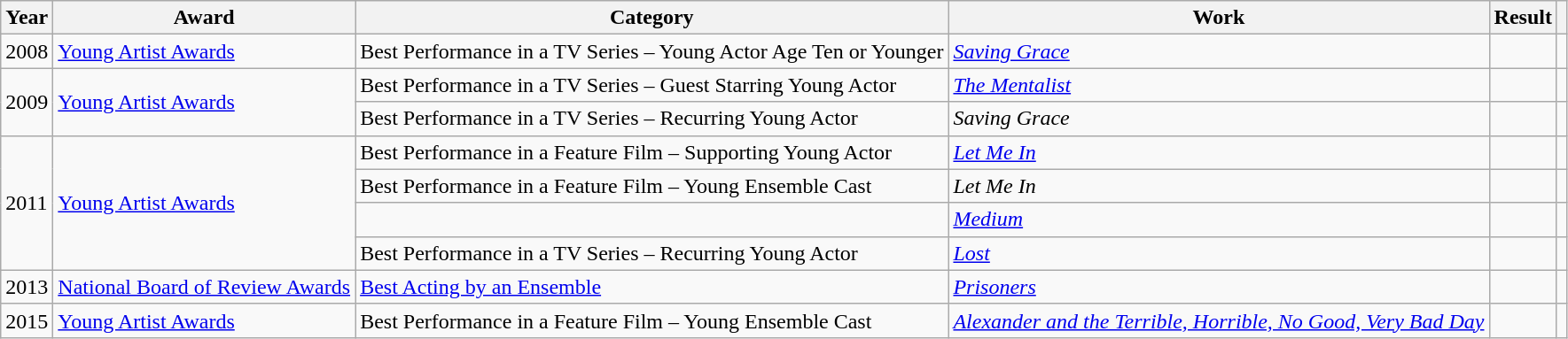<table class="wikitable sortable">
<tr>
<th scope="col">Year</th>
<th scope="col">Award</th>
<th scope="col">Category</th>
<th scope="col">Work</th>
<th scope="col">Result</th>
<th scope="col" class="unsortable"></th>
</tr>
<tr>
<td>2008</td>
<td><a href='#'>Young Artist Awards</a></td>
<td>Best Performance in a TV Series – Young Actor Age Ten or Younger</td>
<td><em><a href='#'>Saving Grace</a></em></td>
<td></td>
<td style="text-align:center;"></td>
</tr>
<tr>
<td rowspan="2">2009</td>
<td rowspan="2"><a href='#'>Young Artist Awards</a></td>
<td>Best Performance in a TV Series – Guest Starring Young Actor</td>
<td data-sort-value="Mentalist, The"><em><a href='#'>The Mentalist</a></em></td>
<td></td>
<td></td>
</tr>
<tr>
<td>Best Performance in a TV Series – Recurring Young Actor</td>
<td><em>Saving Grace</em></td>
<td></td>
<td></td>
</tr>
<tr>
<td rowspan="4">2011</td>
<td rowspan="4"><a href='#'>Young Artist Awards</a></td>
<td>Best Performance in a Feature Film – Supporting Young Actor</td>
<td><em><a href='#'>Let Me In</a></em></td>
<td></td>
<td style="text-align:center;"></td>
</tr>
<tr>
<td>Best Performance in a Feature Film – Young Ensemble Cast</td>
<td><em>Let Me In</em></td>
<td></td>
<td style="text-align:center;"></td>
</tr>
<tr>
<td></td>
<td><em><a href='#'>Medium</a></em></td>
<td></td>
<td style="text-align:center;"></td>
</tr>
<tr>
<td>Best Performance in a TV Series – Recurring Young Actor</td>
<td><em><a href='#'>Lost</a></em></td>
<td></td>
<td style="text-align:center;"></td>
</tr>
<tr>
<td>2013</td>
<td><a href='#'>National Board of Review Awards</a></td>
<td><a href='#'>Best Acting by an Ensemble</a></td>
<td><em><a href='#'>Prisoners</a></em></td>
<td></td>
<td></td>
</tr>
<tr>
<td>2015</td>
<td><a href='#'>Young Artist Awards</a></td>
<td>Best Performance in a Feature Film – Young Ensemble Cast</td>
<td><em><a href='#'>Alexander and the Terrible, Horrible, No Good, Very Bad Day</a></em></td>
<td></td>
<td></td>
</tr>
</table>
